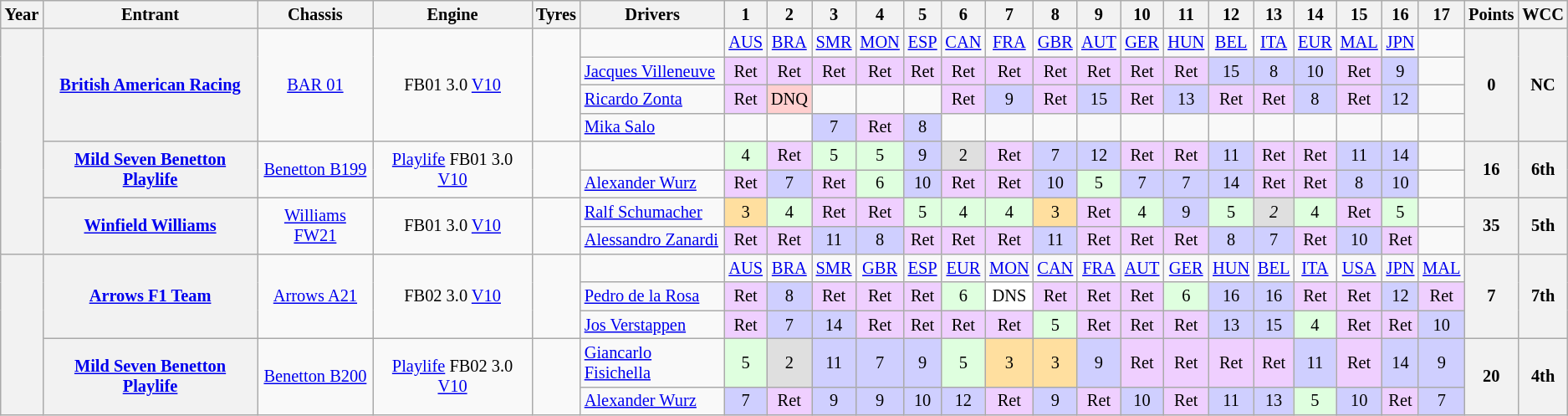<table class="wikitable" style="text-align:center; font-size:85%">
<tr>
<th>Year</th>
<th>Entrant</th>
<th>Chassis</th>
<th>Engine</th>
<th>Tyres</th>
<th>Drivers</th>
<th>1</th>
<th>2</th>
<th>3</th>
<th>4</th>
<th>5</th>
<th>6</th>
<th>7</th>
<th>8</th>
<th>9</th>
<th>10</th>
<th>11</th>
<th>12</th>
<th>13</th>
<th>14</th>
<th>15</th>
<th>16</th>
<th>17</th>
<th>Points</th>
<th>WCC</th>
</tr>
<tr>
<th rowspan="8"></th>
<th rowspan="4"><a href='#'>British American Racing</a></th>
<td rowspan="4"><a href='#'>BAR 01</a></td>
<td rowspan="4">FB01 3.0 <a href='#'>V10</a></td>
<td rowspan="4"></td>
<td></td>
<td><a href='#'>AUS</a></td>
<td><a href='#'>BRA</a></td>
<td><a href='#'>SMR</a></td>
<td><a href='#'>MON</a></td>
<td><a href='#'>ESP</a></td>
<td><a href='#'>CAN</a></td>
<td><a href='#'>FRA</a></td>
<td><a href='#'>GBR</a></td>
<td><a href='#'>AUT</a></td>
<td><a href='#'>GER</a></td>
<td><a href='#'>HUN</a></td>
<td><a href='#'>BEL</a></td>
<td><a href='#'>ITA</a></td>
<td><a href='#'>EUR</a></td>
<td><a href='#'>MAL</a></td>
<td><a href='#'>JPN</a></td>
<td></td>
<th rowspan="4">0</th>
<th rowspan="4">NC</th>
</tr>
<tr>
<td align="left"> <a href='#'>Jacques Villeneuve</a></td>
<td style="background:#EFCFFF;">Ret</td>
<td style="background:#EFCFFF;">Ret</td>
<td style="background:#EFCFFF;">Ret</td>
<td style="background:#EFCFFF;">Ret</td>
<td style="background:#EFCFFF;">Ret</td>
<td style="background:#EFCFFF;">Ret</td>
<td style="background:#EFCFFF;">Ret</td>
<td style="background:#EFCFFF;">Ret</td>
<td style="background:#EFCFFF;">Ret</td>
<td style="background:#EFCFFF;">Ret</td>
<td style="background:#EFCFFF;">Ret</td>
<td style="background:#CFCFFF;">15</td>
<td style="background:#CFCFFF;">8</td>
<td style="background:#CFCFFF;">10</td>
<td style="background:#EFCFFF;">Ret</td>
<td style="background:#CFCFFF;">9</td>
<td></td>
</tr>
<tr>
<td align="left"> <a href='#'>Ricardo Zonta</a></td>
<td style="background:#EFCFFF;">Ret</td>
<td style="background:#FFCFCF;">DNQ</td>
<td></td>
<td></td>
<td></td>
<td style="background:#EFCFFF;">Ret</td>
<td style="background:#CFCFFF;">9</td>
<td style="background:#EFCFFF;">Ret</td>
<td style="background:#CFCFFF;">15</td>
<td style="background:#EFCFFF;">Ret</td>
<td style="background:#CFCFFF;">13</td>
<td style="background:#EFCFFF;">Ret</td>
<td style="background:#EFCFFF;">Ret</td>
<td style="background:#CFCFFF;">8</td>
<td style="background:#EFCFFF;">Ret</td>
<td style="background:#CFCFFF;">12</td>
<td></td>
</tr>
<tr>
<td align="left"> <a href='#'>Mika Salo</a></td>
<td></td>
<td></td>
<td style="background:#CFCFFF;">7</td>
<td style="background:#EFCFFF;">Ret</td>
<td style="background:#CFCFFF;">8</td>
<td></td>
<td></td>
<td></td>
<td></td>
<td></td>
<td></td>
<td></td>
<td></td>
<td></td>
<td></td>
<td></td>
<td></td>
</tr>
<tr>
<th rowspan="2"><a href='#'>Mild Seven Benetton Playlife</a></th>
<td rowspan="2"><a href='#'>Benetton B199</a></td>
<td rowspan="2"><a href='#'>Playlife</a> FB01 3.0 <a href='#'>V10</a></td>
<td rowspan="2"></td>
<td align=left></td>
<td style="background:#DFFFDF;">4</td>
<td style="background:#EFCFFF;">Ret</td>
<td style="background:#DFFFDF;">5</td>
<td style="background:#DFFFDF;">5</td>
<td style="background:#CFCFFF;">9</td>
<td style="background:#DFDFDF;">2</td>
<td style="background:#EFCFFF;">Ret</td>
<td style="background:#CFCFFF;">7</td>
<td style="background:#CFCFFF;">12</td>
<td style="background:#EFCFFF;">Ret</td>
<td style="background:#EFCFFF;">Ret</td>
<td style="background:#CFCFFF;">11</td>
<td style="background:#EFCFFF;">Ret</td>
<td style="background:#EFCFFF;">Ret</td>
<td style="background:#CFCFFF;">11</td>
<td style="background:#CFCFFF;">14</td>
<td></td>
<th rowspan="2">16</th>
<th rowspan="2">6th</th>
</tr>
<tr>
<td align=left> <a href='#'>Alexander Wurz</a></td>
<td style="background:#EFCFFF;">Ret</td>
<td style="background:#CFCFFF;">7</td>
<td style="background:#EFCFFF;">Ret</td>
<td style="background:#DFFFDF;">6</td>
<td style="background:#CFCFFF;">10</td>
<td style="background:#EFCFFF;">Ret</td>
<td style="background:#EFCFFF;">Ret</td>
<td style="background:#CFCFFF;">10</td>
<td style="background:#DFFFDF;">5</td>
<td style="background:#CFCFFF;">7</td>
<td style="background:#CFCFFF;">7</td>
<td style="background:#CFCFFF;">14</td>
<td style="background:#EFCFFF;">Ret</td>
<td style="background:#EFCFFF;">Ret</td>
<td style="background:#CFCFFF;">8</td>
<td style="background:#CFCFFF;">10</td>
<td></td>
</tr>
<tr>
<th rowspan="2"><a href='#'>Winfield Williams</a></th>
<td rowspan="2"><a href='#'>Williams FW21</a></td>
<td rowspan="2">FB01 3.0 <a href='#'>V10</a></td>
<td rowspan="2"></td>
<td align="left"> <a href='#'>Ralf Schumacher</a></td>
<td style="background:#FFDF9F;">3</td>
<td style="background:#DFFFDF;">4</td>
<td style="background:#EFCFFF;">Ret</td>
<td style="background:#EFCFFF;">Ret</td>
<td style="background:#DFFFDF;">5</td>
<td style="background:#DFFFDF;">4</td>
<td style="background:#DFFFDF;">4</td>
<td style="background:#FFDF9F;">3</td>
<td style="background:#EFCFFF;">Ret</td>
<td style="background:#DFFFDF;">4</td>
<td style="background:#CFCFFF;">9</td>
<td style="background:#DFFFDF;">5</td>
<td style="background:#DFDFDF;"><em>2</em></td>
<td style="background:#DFFFDF;">4</td>
<td style="background:#EFCFFF;">Ret</td>
<td style="background:#DFFFDF;">5</td>
<td></td>
<th rowspan="2">35</th>
<th rowspan="2">5th</th>
</tr>
<tr>
<td align="left"> <a href='#'>Alessandro Zanardi</a></td>
<td style="background:#EFCFFF;">Ret</td>
<td style="background:#EFCFFF;">Ret</td>
<td style="background:#CFCFFF;">11</td>
<td style="background:#CFCFFF;">8</td>
<td style="background:#EFCFFF;">Ret</td>
<td style="background:#EFCFFF;">Ret</td>
<td style="background:#EFCFFF;">Ret</td>
<td style="background:#CFCFFF;">11</td>
<td style="background:#EFCFFF;">Ret</td>
<td style="background:#EFCFFF;">Ret</td>
<td style="background:#EFCFFF;">Ret</td>
<td style="background:#CFCFFF;">8</td>
<td style="background:#CFCFFF;">7</td>
<td style="background:#EFCFFF;">Ret</td>
<td style="background:#CFCFFF;">10</td>
<td style="background:#EFCFFF;">Ret</td>
<td></td>
</tr>
<tr>
<th rowspan="5"></th>
<th rowspan="3"><a href='#'>Arrows F1 Team</a></th>
<td rowspan="3"><a href='#'>Arrows A21</a></td>
<td rowspan="3">FB02 3.0 <a href='#'>V10</a></td>
<td rowspan="3"></td>
<td></td>
<td><a href='#'>AUS</a></td>
<td><a href='#'>BRA</a></td>
<td><a href='#'>SMR</a></td>
<td><a href='#'>GBR</a></td>
<td><a href='#'>ESP</a></td>
<td><a href='#'>EUR</a></td>
<td><a href='#'>MON</a></td>
<td><a href='#'>CAN</a></td>
<td><a href='#'>FRA</a></td>
<td><a href='#'>AUT</a></td>
<td><a href='#'>GER</a></td>
<td><a href='#'>HUN</a></td>
<td><a href='#'>BEL</a></td>
<td><a href='#'>ITA</a></td>
<td><a href='#'>USA</a></td>
<td><a href='#'>JPN</a></td>
<td><a href='#'>MAL</a></td>
<th rowspan="3">7</th>
<th rowspan="3">7th</th>
</tr>
<tr>
<td align="left"> <a href='#'>Pedro de la Rosa</a></td>
<td style="background:#EFCFFF;">Ret</td>
<td style="background:#CFCFFF;">8</td>
<td style="background:#EFCFFF;">Ret</td>
<td style="background:#EFCFFF;">Ret</td>
<td style="background:#EFCFFF;">Ret</td>
<td style="background:#DFFFDF;">6</td>
<td style="background:#FFFFFF;">DNS</td>
<td style="background:#EFCFFF;">Ret</td>
<td style="background:#EFCFFF;">Ret</td>
<td style="background:#EFCFFF;">Ret</td>
<td style="background:#DFFFDF;">6</td>
<td style="background:#CFCFFF;">16</td>
<td style="background:#CFCFFF;">16</td>
<td style="background:#EFCFFF;">Ret</td>
<td style="background:#EFCFFF;">Ret</td>
<td style="background:#CFCFFF;">12</td>
<td style="background:#EFCFFF;">Ret</td>
</tr>
<tr>
<td align="left"> <a href='#'>Jos Verstappen</a></td>
<td style="background:#EFCFFF;">Ret</td>
<td style="background:#CFCFFF;">7</td>
<td style="background:#CFCFFF;">14</td>
<td style="background:#EFCFFF;">Ret</td>
<td style="background:#EFCFFF;">Ret</td>
<td style="background:#EFCFFF;">Ret</td>
<td style="background:#EFCFFF;">Ret</td>
<td style="background:#DFFFDF;">5</td>
<td style="background:#EFCFFF;">Ret</td>
<td style="background:#EFCFFF;">Ret</td>
<td style="background:#EFCFFF;">Ret</td>
<td style="background:#CFCFFF;">13</td>
<td style="background:#CFCFFF;">15</td>
<td style="background:#DFFFDF;">4</td>
<td style="background:#EFCFFF;">Ret</td>
<td style="background:#EFCFFF;">Ret</td>
<td style="background:#CFCFFF;">10</td>
</tr>
<tr>
<th rowspan="2"><a href='#'>Mild Seven Benetton Playlife</a></th>
<td rowspan="2"><a href='#'>Benetton B200</a></td>
<td rowspan="2"><a href='#'>Playlife</a> FB02 3.0 <a href='#'>V10</a></td>
<td rowspan="2"></td>
<td align=left> <a href='#'>Giancarlo Fisichella</a></td>
<td style="background:#DFFFDF;">5</td>
<td style="background:#DFDFDF;">2</td>
<td style="background:#CFCFFF;">11</td>
<td style="background:#CFCFFF;">7</td>
<td style="background:#CFCFFF;">9</td>
<td style="background:#DFFFDF;">5</td>
<td style="background:#FFDF9F;">3</td>
<td style="background:#FFDF9F;">3</td>
<td style="background:#CFCFFF;">9</td>
<td style="background:#EFCFFF;">Ret</td>
<td style="background:#EFCFFF;">Ret</td>
<td style="background:#EFCFFF;">Ret</td>
<td style="background:#EFCFFF;">Ret</td>
<td style="background:#CFCFFF;">11</td>
<td style="background:#EFCFFF;">Ret</td>
<td style="background:#CFCFFF;">14</td>
<td style="background:#CFCFFF;">9</td>
<th rowspan="2">20</th>
<th rowspan="2">4th</th>
</tr>
<tr>
<td align=left> <a href='#'>Alexander Wurz</a></td>
<td style="background:#CFCFFF;">7</td>
<td style="background:#EFCFFF;">Ret</td>
<td style="background:#CFCFFF;">9</td>
<td style="background:#CFCFFF;">9</td>
<td style="background:#CFCFFF;">10</td>
<td style="background:#CFCFFF;">12</td>
<td style="background:#EFCFFF;">Ret</td>
<td style="background:#CFCFFF;">9</td>
<td style="background:#EFCFFF;">Ret</td>
<td style="background:#CFCFFF;">10</td>
<td style="background:#EFCFFF;">Ret</td>
<td style="background:#CFCFFF;">11</td>
<td style="background:#CFCFFF;">13</td>
<td style="background:#DFFFDF;">5</td>
<td style="background:#CFCFFF;">10</td>
<td style="background:#EFCFFF;">Ret</td>
<td style="background:#CFCFFF;">7</td>
</tr>
</table>
